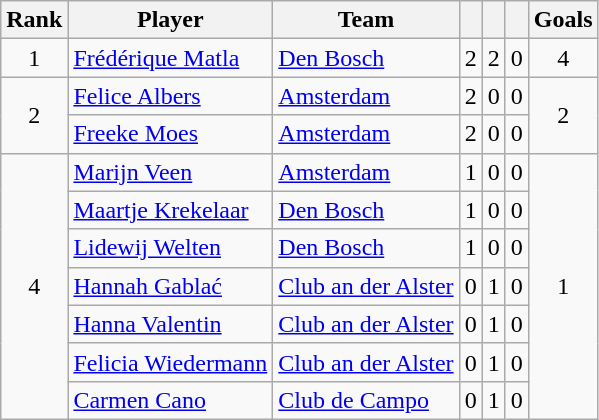<table class="wikitable" style="text-align:center">
<tr>
<th>Rank</th>
<th>Player</th>
<th>Team</th>
<th></th>
<th></th>
<th></th>
<th>Goals</th>
</tr>
<tr>
<td>1</td>
<td align=left> <a href='#'>Frédérique Matla</a></td>
<td align=left> <a href='#'>Den Bosch</a></td>
<td>2</td>
<td>2</td>
<td>0</td>
<td>4</td>
</tr>
<tr>
<td rowspan=2>2</td>
<td align=left> <a href='#'>Felice Albers</a></td>
<td align=left> <a href='#'>Amsterdam</a></td>
<td>2</td>
<td>0</td>
<td>0</td>
<td rowspan=2>2</td>
</tr>
<tr>
<td align=left> <a href='#'>Freeke Moes</a></td>
<td align=left> <a href='#'>Amsterdam</a></td>
<td>2</td>
<td>0</td>
<td>0</td>
</tr>
<tr>
<td rowspan=7>4</td>
<td align=left> <a href='#'>Marijn Veen</a></td>
<td align=left> <a href='#'>Amsterdam</a></td>
<td>1</td>
<td>0</td>
<td>0</td>
<td rowspan=7>1</td>
</tr>
<tr>
<td align=left> <a href='#'>Maartje Krekelaar</a></td>
<td align=left> <a href='#'>Den Bosch</a></td>
<td>1</td>
<td>0</td>
<td>0</td>
</tr>
<tr>
<td align=left> <a href='#'>Lidewij Welten</a></td>
<td align=left> <a href='#'>Den Bosch</a></td>
<td>1</td>
<td>0</td>
<td>0</td>
</tr>
<tr>
<td align=left> <a href='#'>Hannah Gablać</a></td>
<td align=left> <a href='#'>Club an der Alster</a></td>
<td>0</td>
<td>1</td>
<td>0</td>
</tr>
<tr>
<td align=left> <a href='#'>Hanna Valentin</a></td>
<td align=left> <a href='#'>Club an der Alster</a></td>
<td>0</td>
<td>1</td>
<td>0</td>
</tr>
<tr>
<td align=left> <a href='#'>Felicia Wiedermann</a></td>
<td align=left> <a href='#'>Club an der Alster</a></td>
<td>0</td>
<td>1</td>
<td>0</td>
</tr>
<tr>
<td align=left> <a href='#'>Carmen Cano</a></td>
<td align=left> <a href='#'>Club de Campo</a></td>
<td>0</td>
<td>1</td>
<td>0</td>
</tr>
</table>
